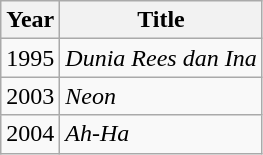<table class="wikitable">
<tr>
<th>Year</th>
<th>Title</th>
</tr>
<tr>
<td>1995</td>
<td><em>Dunia Rees dan Ina</em></td>
</tr>
<tr>
<td>2003</td>
<td><em>Neon</em></td>
</tr>
<tr>
<td>2004</td>
<td><em>Ah-Ha</em></td>
</tr>
</table>
